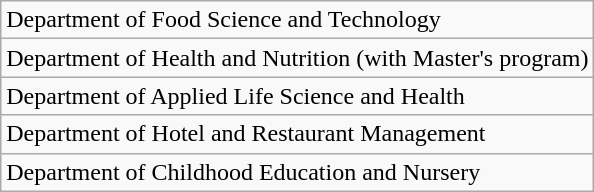<table class="wikitable">
<tr>
<td>Department of Food Science and Technology</td>
</tr>
<tr>
<td>Department of Health and Nutrition (with Master's program)</td>
</tr>
<tr>
<td>Department of Applied Life Science and Health</td>
</tr>
<tr>
<td>Department of Hotel and Restaurant Management</td>
</tr>
<tr>
<td>Department of Childhood Education and Nursery</td>
</tr>
</table>
